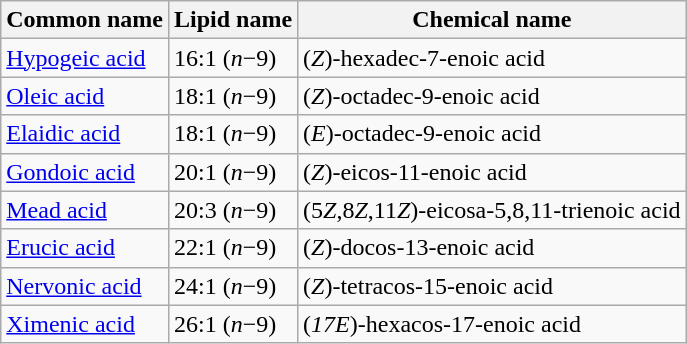<table class="wikitable">
<tr>
<th>Common name</th>
<th>Lipid name</th>
<th>Chemical name</th>
</tr>
<tr>
<td><a href='#'>Hypogeic acid</a></td>
<td>16:1 (<em>n</em>−9)</td>
<td>(<em>Z</em>)-hexadec-7-enoic acid</td>
</tr>
<tr>
<td><a href='#'>Oleic acid</a></td>
<td>18:1 (<em>n</em>−9)</td>
<td>(<em>Z</em>)-octadec-9-enoic acid</td>
</tr>
<tr>
<td><a href='#'>Elaidic acid</a></td>
<td>18:1 (<em>n</em>−9)</td>
<td>(<em>E</em>)-octadec-9-enoic acid</td>
</tr>
<tr>
<td><a href='#'>Gondoic acid</a></td>
<td>20:1 (<em>n</em>−9)</td>
<td>(<em>Z</em>)-eicos-11-enoic acid</td>
</tr>
<tr>
<td><a href='#'>Mead acid</a></td>
<td>20:3 (<em>n</em>−9)</td>
<td>(5<em>Z</em>,8<em>Z</em>,11<em>Z</em>)-eicosa-5,8,11-trienoic acid</td>
</tr>
<tr>
<td><a href='#'>Erucic acid</a></td>
<td>22:1 (<em>n</em>−9)</td>
<td>(<em>Z</em>)-docos-13-enoic acid</td>
</tr>
<tr>
<td><a href='#'>Nervonic acid</a></td>
<td>24:1 (<em>n</em>−9)</td>
<td>(<em>Z</em>)-tetracos-15-enoic acid</td>
</tr>
<tr>
<td><a href='#'>Ximenic acid</a></td>
<td>26:1 (<em>n</em>−9)</td>
<td>(<em>17E</em>)-hexacos-17-enoic acid</td>
</tr>
</table>
